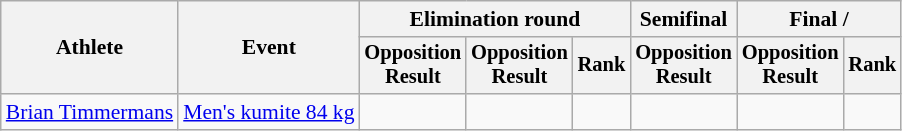<table class=wikitable style=font-size:90%;text-align:center>
<tr>
<th rowspan=2>Athlete</th>
<th rowspan=2>Event</th>
<th colspan=3>Elimination round</th>
<th>Semifinal</th>
<th colspan=2>Final / </th>
</tr>
<tr style=font-size:95%>
<th>Opposition<br>Result</th>
<th>Opposition<br>Result</th>
<th>Rank</th>
<th>Opposition<br>Result</th>
<th>Opposition<br>Result</th>
<th>Rank</th>
</tr>
<tr>
<td align=left><a href='#'>Brian Timmermans</a></td>
<td align=left><a href='#'>Men's kumite 84 kg</a></td>
<td></td>
<td></td>
<td></td>
<td></td>
<td></td>
<td></td>
</tr>
</table>
